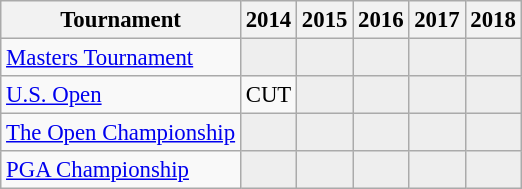<table class="wikitable" style="font-size:95%;text-align:center;">
<tr>
<th>Tournament</th>
<th>2014</th>
<th>2015</th>
<th>2016</th>
<th>2017</th>
<th>2018</th>
</tr>
<tr>
<td align=left><a href='#'>Masters Tournament</a></td>
<td style="background:#eeeeee;"></td>
<td style="background:#eeeeee;"></td>
<td style="background:#eeeeee;"></td>
<td style="background:#eeeeee;"></td>
<td style="background:#eeeeee;"></td>
</tr>
<tr>
<td align=left><a href='#'>U.S. Open</a></td>
<td>CUT</td>
<td style="background:#eeeeee;"></td>
<td style="background:#eeeeee;"></td>
<td style="background:#eeeeee;"></td>
<td style="background:#eeeeee;"></td>
</tr>
<tr>
<td align=left><a href='#'>The Open Championship</a></td>
<td style="background:#eeeeee;"></td>
<td style="background:#eeeeee;"></td>
<td style="background:#eeeeee;"></td>
<td style="background:#eeeeee;"></td>
<td style="background:#eeeeee;"></td>
</tr>
<tr>
<td align=left><a href='#'>PGA Championship</a></td>
<td style="background:#eeeeee;"></td>
<td style="background:#eeeeee;"></td>
<td style="background:#eeeeee;"></td>
<td style="background:#eeeeee;"></td>
<td style="background:#eeeeee;"></td>
</tr>
</table>
